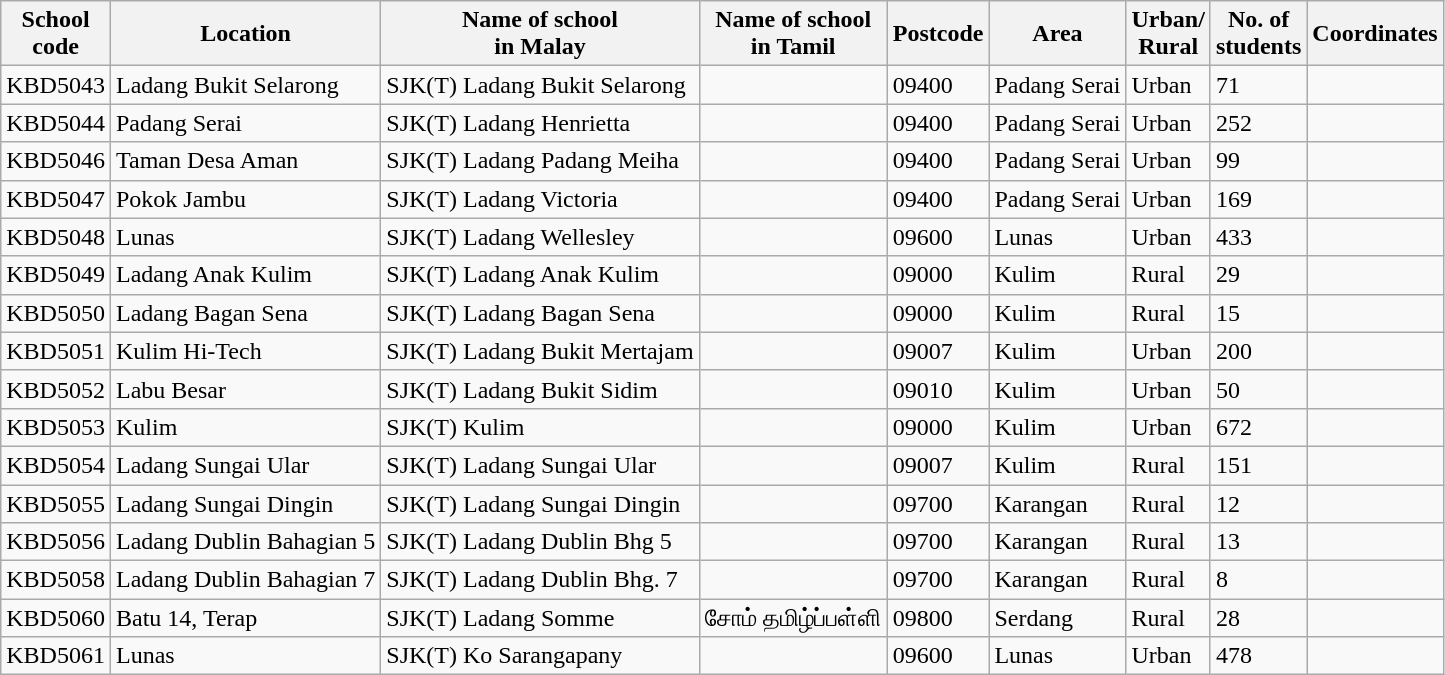<table class="wikitable sortable">
<tr>
<th>School<br>code</th>
<th>Location</th>
<th>Name of school<br>in Malay</th>
<th>Name of school<br>in Tamil</th>
<th>Postcode</th>
<th>Area</th>
<th>Urban/<br>Rural</th>
<th>No. of<br>students</th>
<th>Coordinates</th>
</tr>
<tr>
<td>KBD5043</td>
<td>Ladang Bukit Selarong</td>
<td>SJK(T) Ladang Bukit Selarong</td>
<td></td>
<td>09400</td>
<td>Padang Serai</td>
<td>Urban</td>
<td>71</td>
<td></td>
</tr>
<tr>
<td>KBD5044</td>
<td>Padang Serai</td>
<td>SJK(T) Ladang Henrietta</td>
<td></td>
<td>09400</td>
<td>Padang Serai</td>
<td>Urban</td>
<td>252</td>
<td></td>
</tr>
<tr>
<td>KBD5046</td>
<td>Taman Desa Aman</td>
<td>SJK(T) Ladang Padang Meiha</td>
<td></td>
<td>09400</td>
<td>Padang Serai</td>
<td>Urban</td>
<td>99</td>
<td></td>
</tr>
<tr>
<td>KBD5047</td>
<td>Pokok Jambu</td>
<td>SJK(T) Ladang Victoria</td>
<td></td>
<td>09400</td>
<td>Padang Serai</td>
<td>Urban</td>
<td>169</td>
<td></td>
</tr>
<tr>
<td>KBD5048</td>
<td>Lunas</td>
<td>SJK(T) Ladang Wellesley</td>
<td></td>
<td>09600</td>
<td>Lunas</td>
<td>Urban</td>
<td>433</td>
<td></td>
</tr>
<tr>
<td>KBD5049</td>
<td>Ladang Anak Kulim</td>
<td>SJK(T) Ladang Anak Kulim</td>
<td></td>
<td>09000</td>
<td>Kulim</td>
<td>Rural</td>
<td>29</td>
<td></td>
</tr>
<tr>
<td>KBD5050</td>
<td>Ladang Bagan Sena</td>
<td>SJK(T) Ladang Bagan Sena</td>
<td></td>
<td>09000</td>
<td>Kulim</td>
<td>Rural</td>
<td>15</td>
<td></td>
</tr>
<tr>
<td>KBD5051</td>
<td>Kulim Hi-Tech</td>
<td>SJK(T) Ladang Bukit Mertajam</td>
<td></td>
<td>09007</td>
<td>Kulim</td>
<td>Urban</td>
<td>200</td>
<td></td>
</tr>
<tr>
<td>KBD5052</td>
<td>Labu Besar</td>
<td>SJK(T) Ladang Bukit Sidim</td>
<td></td>
<td>09010</td>
<td>Kulim</td>
<td>Urban</td>
<td>50</td>
<td></td>
</tr>
<tr>
<td>KBD5053</td>
<td>Kulim</td>
<td>SJK(T) Kulim</td>
<td></td>
<td>09000</td>
<td>Kulim</td>
<td>Urban</td>
<td>672</td>
<td></td>
</tr>
<tr>
<td>KBD5054</td>
<td>Ladang Sungai Ular</td>
<td>SJK(T) Ladang Sungai Ular</td>
<td></td>
<td>09007</td>
<td>Kulim</td>
<td>Rural</td>
<td>151</td>
<td></td>
</tr>
<tr>
<td>KBD5055</td>
<td>Ladang Sungai Dingin</td>
<td>SJK(T) Ladang Sungai Dingin</td>
<td></td>
<td>09700</td>
<td>Karangan</td>
<td>Rural</td>
<td>12</td>
<td></td>
</tr>
<tr>
<td>KBD5056</td>
<td>Ladang Dublin Bahagian 5</td>
<td>SJK(T) Ladang Dublin Bhg 5</td>
<td></td>
<td>09700</td>
<td>Karangan</td>
<td>Rural</td>
<td>13</td>
<td></td>
</tr>
<tr>
<td>KBD5058</td>
<td>Ladang Dublin Bahagian 7</td>
<td>SJK(T) Ladang Dublin Bhg. 7</td>
<td></td>
<td>09700</td>
<td>Karangan</td>
<td>Rural</td>
<td>8</td>
<td></td>
</tr>
<tr>
<td>KBD5060</td>
<td>Batu 14, Terap</td>
<td>SJK(T) Ladang Somme</td>
<td>சோம் தமிழ்ப்பள்ளி</td>
<td>09800</td>
<td>Serdang</td>
<td>Rural</td>
<td>28</td>
<td></td>
</tr>
<tr>
<td>KBD5061</td>
<td>Lunas</td>
<td>SJK(T) Ko Sarangapany</td>
<td></td>
<td>09600</td>
<td>Lunas</td>
<td>Urban</td>
<td>478</td>
<td></td>
</tr>
</table>
